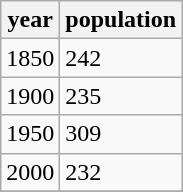<table class="wikitable">
<tr>
<th>year</th>
<th>population</th>
</tr>
<tr>
<td>1850</td>
<td>242</td>
</tr>
<tr>
<td>1900</td>
<td>235</td>
</tr>
<tr>
<td>1950</td>
<td>309</td>
</tr>
<tr>
<td>2000</td>
<td>232</td>
</tr>
<tr>
</tr>
</table>
